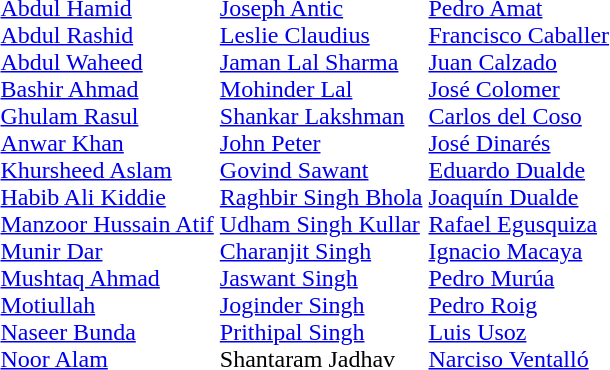<table>
<tr valign=top>
<td><br><a href='#'>Abdul Hamid</a><br><a href='#'>Abdul Rashid</a><br><a href='#'>Abdul Waheed</a><br><a href='#'>Bashir Ahmad</a><br><a href='#'>Ghulam Rasul</a><br><a href='#'>Anwar Khan</a><br><a href='#'>Khursheed Aslam</a><br><a href='#'>Habib Ali Kiddie</a><br><a href='#'>Manzoor Hussain Atif</a><br><a href='#'>Munir Dar</a><br><a href='#'>Mushtaq Ahmad</a><br><a href='#'>Motiullah</a><br><a href='#'>Naseer Bunda</a><br> <a href='#'>Noor Alam</a></td>
<td><br><a href='#'>Joseph Antic</a><br><a href='#'>Leslie Claudius</a><br><a href='#'>Jaman Lal Sharma</a><br><a href='#'>Mohinder Lal</a><br><a href='#'>Shankar Lakshman</a><br><a href='#'>John Peter</a><br><a href='#'>Govind Sawant</a><br><a href='#'>Raghbir Singh Bhola</a><br><a href='#'>Udham Singh Kullar</a><br><a href='#'>Charanjit Singh</a><br><a href='#'>Jaswant Singh</a><br><a href='#'>Joginder Singh</a><br><a href='#'>Prithipal Singh</a><br>Shantaram Jadhav</td>
<td><br><a href='#'>Pedro Amat</a><br><a href='#'>Francisco Caballer</a><br><a href='#'>Juan Calzado</a><br><a href='#'>José Colomer</a><br><a href='#'>Carlos del Coso</a><br><a href='#'>José Dinarés</a><br><a href='#'>Eduardo Dualde</a><br><a href='#'>Joaquín Dualde</a><br><a href='#'>Rafael Egusquiza</a><br><a href='#'>Ignacio Macaya</a><br><a href='#'>Pedro Murúa</a><br><a href='#'>Pedro Roig</a><br><a href='#'>Luis Usoz</a><br><a href='#'>Narciso Ventalló</a></td>
</tr>
</table>
